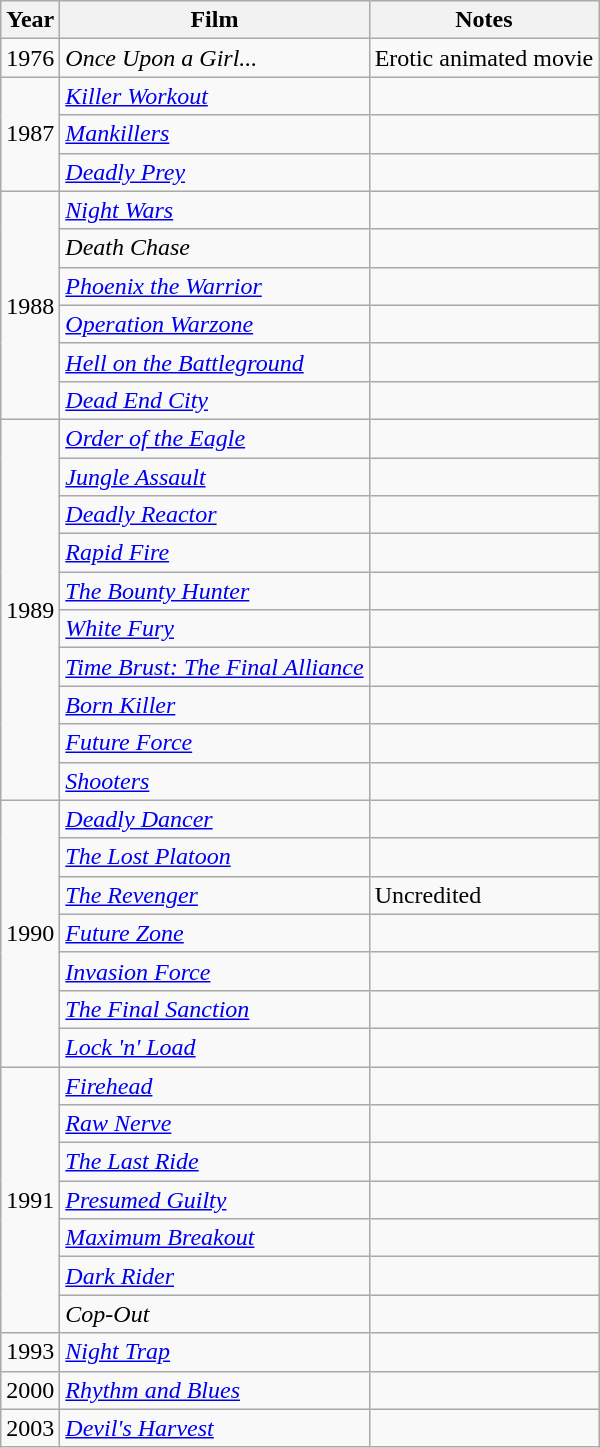<table class="wikitable sortable">
<tr>
<th style="width:26px;">Year</th>
<th>Film</th>
<th>Notes</th>
</tr>
<tr>
<td>1976</td>
<td><em>Once Upon a Girl...</em></td>
<td>Erotic animated movie</td>
</tr>
<tr>
<td rowspan=3>1987</td>
<td><em><a href='#'>Killer Workout</a></em></td>
<td></td>
</tr>
<tr>
<td><em><a href='#'>Mankillers</a></em></td>
<td></td>
</tr>
<tr>
<td><em><a href='#'>Deadly Prey</a></em></td>
<td></td>
</tr>
<tr>
<td rowspan=6>1988</td>
<td><em><a href='#'>Night Wars</a></em></td>
<td></td>
</tr>
<tr>
<td><em>Death Chase</em></td>
<td></td>
</tr>
<tr>
<td><em><a href='#'>Phoenix the Warrior</a></em></td>
<td></td>
</tr>
<tr>
<td><em><a href='#'>Operation Warzone</a></em></td>
<td></td>
</tr>
<tr>
<td><em><a href='#'>Hell on the Battleground</a></em></td>
<td></td>
</tr>
<tr>
<td><em><a href='#'>Dead End City</a></em></td>
<td></td>
</tr>
<tr ->
<td rowspan="10">1989</td>
<td><em><a href='#'>Order of the Eagle</a></em></td>
<td></td>
</tr>
<tr>
<td><em><a href='#'>Jungle Assault</a></em></td>
<td></td>
</tr>
<tr>
<td><em><a href='#'>Deadly Reactor</a></em></td>
<td></td>
</tr>
<tr>
<td><a href='#'><em>Rapid Fire</em></a></td>
<td></td>
</tr>
<tr>
<td><em><a href='#'>The Bounty Hunter</a></em></td>
<td></td>
</tr>
<tr>
<td><em><a href='#'>White Fury</a></em></td>
<td></td>
</tr>
<tr>
<td><em><a href='#'>Time Brust: The Final Alliance</a></em></td>
<td></td>
</tr>
<tr>
<td><em><a href='#'>Born Killer</a></em></td>
<td></td>
</tr>
<tr>
<td><a href='#'><em>Future Force</em></a></td>
<td></td>
</tr>
<tr>
<td><em><a href='#'>Shooters</a></em></td>
<td></td>
</tr>
<tr>
<td rowspan="7">1990</td>
<td><em><a href='#'>Deadly Dancer</a></em></td>
<td></td>
</tr>
<tr>
<td><em><a href='#'>The Lost Platoon</a></em></td>
<td></td>
</tr>
<tr>
<td><em><a href='#'>The Revenger</a></em></td>
<td>Uncredited</td>
</tr>
<tr>
<td><em><a href='#'>Future Zone</a></em></td>
<td></td>
</tr>
<tr>
<td><em><a href='#'>Invasion Force</a></em></td>
<td></td>
</tr>
<tr>
<td><a href='#'><em>The Final Sanction</em></a></td>
<td></td>
</tr>
<tr>
<td><em><a href='#'>Lock 'n' Load</a></em></td>
<td></td>
</tr>
<tr>
<td rowspan="7">1991</td>
<td><em><a href='#'>Firehead</a></em></td>
<td></td>
</tr>
<tr>
<td><a href='#'><em>Raw Nerve</em></a></td>
<td></td>
</tr>
<tr>
<td><em><a href='#'>The Last Ride</a></em></td>
<td></td>
</tr>
<tr>
<td><em><a href='#'>Presumed Guilty</a></em></td>
<td></td>
</tr>
<tr>
<td><em><a href='#'>Maximum Breakout</a></em></td>
<td></td>
</tr>
<tr>
<td><em><a href='#'>Dark Rider</a></em></td>
<td></td>
</tr>
<tr>
<td><em>Cop-Out</em></td>
<td></td>
</tr>
<tr>
<td>1993</td>
<td><em><a href='#'>Night Trap</a></em></td>
<td></td>
</tr>
<tr>
<td>2000</td>
<td><em><a href='#'>Rhythm and Blues</a></em></td>
<td></td>
</tr>
<tr>
<td>2003</td>
<td><em><a href='#'>Devil's Harvest</a></em></td>
<td></td>
</tr>
</table>
